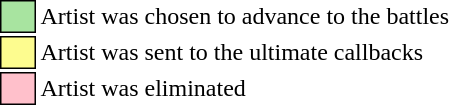<table class="toccolours" style="font-size: 100%; white-space: nowrap">
<tr>
<td style="background:#A8E4A0; border: 1px solid black">     </td>
<td>Artist was chosen to advance to the battles</td>
</tr>
<tr>
<td style="background:#FDFC8F; border: 1px solid black">     </td>
<td>Artist was sent to the ultimate callbacks</td>
</tr>
<tr>
<td style="background:pink; border: 1px solid black">     </td>
<td>Artist was eliminated</td>
</tr>
</table>
